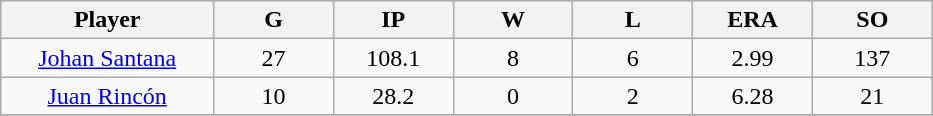<table class="wikitable sortable">
<tr>
<th bgcolor="#DDDDFF" width="16%">Player</th>
<th bgcolor="#DDDDFF" width="9%">G</th>
<th bgcolor="#DDDDFF" width="9%">IP</th>
<th bgcolor="#DDDDFF" width="9%">W</th>
<th bgcolor="#DDDDFF" width="9%">L</th>
<th bgcolor="#DDDDFF" width="9%">ERA</th>
<th bgcolor="#DDDDFF" width="9%">SO</th>
</tr>
<tr align="center">
<td><a href='#'>Johan Santana</a></td>
<td>27</td>
<td>108.1</td>
<td>8</td>
<td>6</td>
<td>2.99</td>
<td>137</td>
</tr>
<tr align="center">
<td><a href='#'>Juan Rincón</a></td>
<td>10</td>
<td>28.2</td>
<td>0</td>
<td>2</td>
<td>6.28</td>
<td>21</td>
</tr>
<tr align="center">
</tr>
</table>
